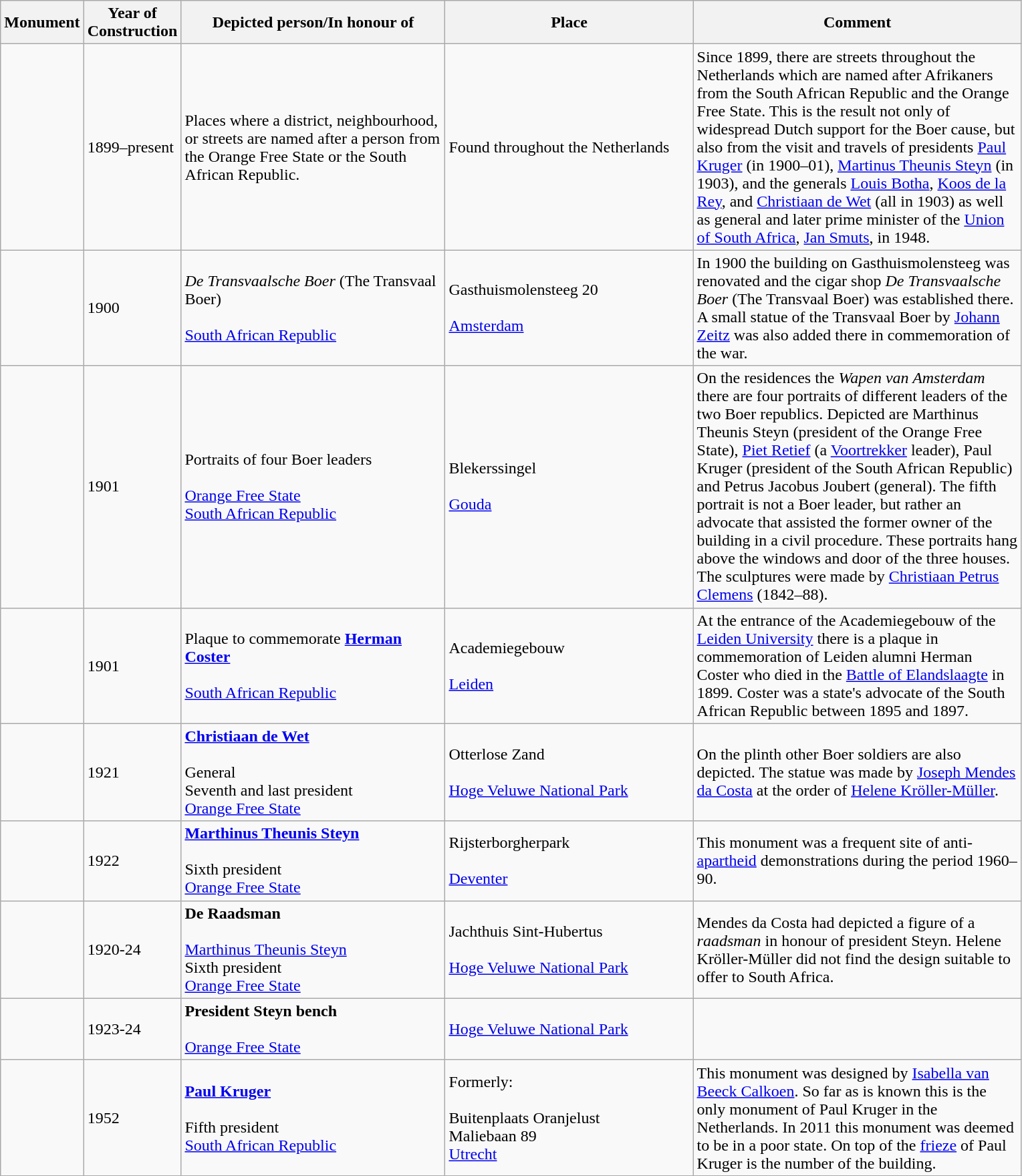<table class="wikitable">
<tr>
<th style="width:3em;">Monument</th>
<th style="width:3em;">Year of Construction</th>
<th style="width:16em;">Depicted person/In honour of</th>
<th style="width:15em;">Place</th>
<th style="width:20em;">Comment</th>
</tr>
<tr>
<td></td>
<td>1899–present</td>
<td>Places where a district, neighbourhood, or streets are named after a person from the Orange Free State or the South African Republic.</td>
<td>Found throughout the Netherlands</td>
<td>Since 1899, there are streets throughout the Netherlands which are named after Afrikaners from the South African Republic and the Orange Free State. This is the result not only of widespread Dutch support for the Boer cause, but also from the visit and travels of presidents <a href='#'>Paul Kruger</a> (in 1900–01), <a href='#'>Martinus Theunis Steyn</a> (in 1903), and the generals <a href='#'>Louis Botha</a>, <a href='#'>Koos de la Rey</a>, and <a href='#'>Christiaan de Wet</a> (all in 1903) as well as general and later prime minister of the <a href='#'>Union of South Africa</a>, <a href='#'>Jan Smuts</a>, in 1948.</td>
</tr>
<tr>
<td></td>
<td>1900</td>
<td><em>De Transvaalsche Boer</em> (The Transvaal Boer) <br><br> <a href='#'>South African Republic</a></td>
<td>Gasthuismolensteeg 20 <br><br><a href='#'>Amsterdam</a></td>
<td>In 1900 the building on Gasthuismolensteeg was renovated and the cigar shop <em>De Transvaalsche Boer</em> (The Transvaal Boer) was established there. A small statue of the Transvaal Boer by <a href='#'>Johann Zeitz</a> was also added there in commemoration of the war.</td>
</tr>
<tr>
<td></td>
<td>1901</td>
<td>Portraits of four Boer leaders <br><br> <a href='#'>Orange Free State</a> <br> 
 <a href='#'>South African Republic</a></td>
<td>Blekerssingel <br><br><a href='#'>Gouda</a></td>
<td>On the residences the <em>Wapen van Amsterdam</em> there are four portraits of different leaders of the two Boer republics. Depicted are Marthinus Theunis Steyn (president of the Orange Free State), <a href='#'>Piet Retief</a> (a <a href='#'>Voortrekker</a> leader), Paul Kruger (president of the South African Republic) and Petrus Jacobus Joubert (general). The fifth portrait is not a Boer leader, but rather an advocate that assisted the former owner of the building in a civil procedure. These portraits hang above the windows and door of the three houses. The sculptures were made by <a href='#'>Christiaan Petrus Clemens</a> (1842–88).</td>
</tr>
<tr>
<td></td>
<td>1901</td>
<td>Plaque to commemorate <strong><a href='#'>Herman Coster</a></strong> <br><br> <a href='#'>South African Republic</a> <br> 
</td>
<td>Academiegebouw <br><br><a href='#'>Leiden</a></td>
<td>At the entrance of the Academiegebouw of the <a href='#'>Leiden University</a> there is a plaque in commemoration of Leiden alumni Herman Coster who died in the <a href='#'>Battle of Elandslaagte</a> in 1899. Coster was a state's advocate of the South African Republic between 1895 and 1897.</td>
</tr>
<tr>
<td></td>
<td>1921</td>
<td><strong><a href='#'>Christiaan de Wet</a></strong> <br><br>General <br>
Seventh and last president <br> 
 <a href='#'>Orange Free State</a></td>
<td>Otterlose Zand <br><br><a href='#'>Hoge Veluwe National Park</a></td>
<td>On the plinth other Boer soldiers are also depicted. The statue was made by <a href='#'>Joseph Mendes da Costa</a> at the order of <a href='#'>Helene Kröller-Müller</a>.</td>
</tr>
<tr>
<td></td>
<td>1922</td>
<td><strong><a href='#'>Marthinus Theunis Steyn</a></strong> <br><br>Sixth president <br> 
 <a href='#'>Orange Free State</a></td>
<td>Rijsterborgherpark <br><br><a href='#'>Deventer</a></td>
<td>This monument was a frequent site of anti-<a href='#'>apartheid</a> demonstrations during the period 1960–90.</td>
</tr>
<tr>
<td></td>
<td>1920-24</td>
<td><strong>De Raadsman</strong> <br><br><a href='#'>Marthinus Theunis Steyn</a> <br>
Sixth president <br>
  <a href='#'>Orange Free State</a></td>
<td>Jachthuis Sint-Hubertus <br><br><a href='#'>Hoge Veluwe National Park</a></td>
<td>Mendes da Costa had depicted a figure of a <em>raadsman</em> in honour of president Steyn. Helene Kröller-Müller did not find the design suitable to offer to South Africa.</td>
</tr>
<tr>
<td></td>
<td>1923-24</td>
<td><strong>President Steyn bench</strong><br><br> <a href='#'>Orange Free State</a></td>
<td><a href='#'>Hoge Veluwe National Park</a></td>
<td></td>
</tr>
<tr>
<td></td>
<td>1952</td>
<td><strong><a href='#'>Paul Kruger</a></strong> <br><br>Fifth president <br> 
 <a href='#'>South African Republic</a></td>
<td>Formerly: <br><br>Buitenplaats Oranjelust <br> 
Maliebaan 89 <br> 
<a href='#'>Utrecht</a></td>
<td>This monument was designed by <a href='#'>Isabella van Beeck Calkoen</a>. So far as is known this is the only monument of Paul Kruger in the Netherlands. In 2011 this monument was deemed to be in a poor state. On top of the <a href='#'>frieze</a> of Paul Kruger is the number of the building.</td>
</tr>
</table>
